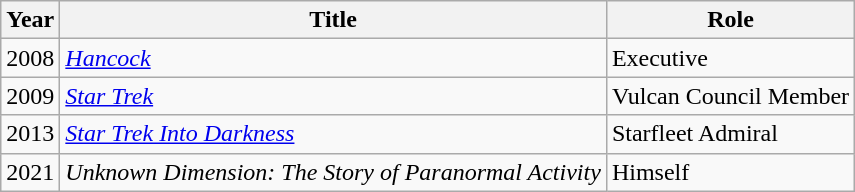<table class="wikitable">
<tr>
<th>Year</th>
<th>Title</th>
<th>Role</th>
</tr>
<tr>
<td>2008</td>
<td><em><a href='#'>Hancock</a></em></td>
<td>Executive</td>
</tr>
<tr>
<td>2009</td>
<td><em><a href='#'>Star Trek</a></em></td>
<td>Vulcan Council Member</td>
</tr>
<tr>
<td>2013</td>
<td><em><a href='#'>Star Trek Into Darkness</a></em></td>
<td>Starfleet Admiral</td>
</tr>
<tr>
<td>2021</td>
<td><em>Unknown Dimension: The Story of Paranormal Activity</em></td>
<td>Himself</td>
</tr>
</table>
